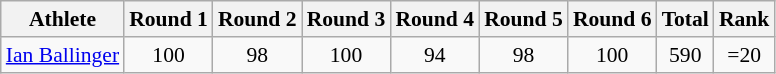<table class="wikitable" style="font-size:90%">
<tr>
<th>Athlete</th>
<th>Round 1</th>
<th>Round 2</th>
<th>Round 3</th>
<th>Round 4</th>
<th>Round 5</th>
<th>Round 6</th>
<th>Total</th>
<th>Rank</th>
</tr>
<tr align=center>
<td align=left><a href='#'>Ian Ballinger</a></td>
<td>100</td>
<td>98</td>
<td>100</td>
<td>94</td>
<td>98</td>
<td>100</td>
<td>590</td>
<td>=20</td>
</tr>
</table>
